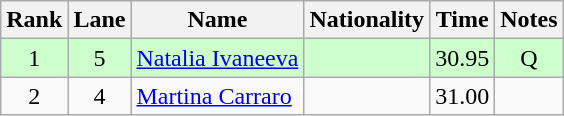<table class="wikitable sortable" style="text-align:center">
<tr>
<th>Rank</th>
<th>Lane</th>
<th>Name</th>
<th>Nationality</th>
<th>Time</th>
<th>Notes</th>
</tr>
<tr bgcolor=ccffcc>
<td>1</td>
<td>5</td>
<td align=left><a href='#'>Natalia Ivaneeva</a></td>
<td align=left></td>
<td>30.95</td>
<td>Q</td>
</tr>
<tr>
<td>2</td>
<td>4</td>
<td align=left><a href='#'>Martina Carraro</a></td>
<td align=left></td>
<td>31.00</td>
<td></td>
</tr>
</table>
